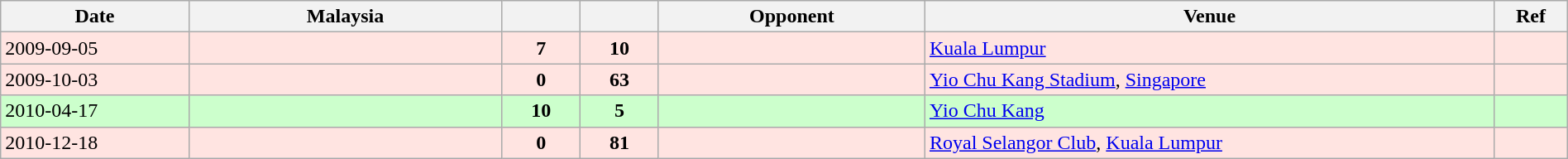<table class="wikitable" style="width:100%">
<tr>
<th style="width:12%">Date</th>
<th style="width:20%">Malaysia</th>
<th style="width:5%"></th>
<th style="width:5%"></th>
<th style="width:17%">Opponent</th>
<th>Venue</th>
<th>Ref</th>
</tr>
<tr bgcolor="FFE4E1">
<td>2009-09-05</td>
<td align="right"></td>
<td align="center"><strong>7</strong></td>
<td align="center"><strong>10</strong></td>
<td></td>
<td><a href='#'>Kuala Lumpur</a></td>
<td></td>
</tr>
<tr bgcolor="FFE4E1">
<td>2009-10-03</td>
<td align="right"></td>
<td align="center"><strong>0</strong></td>
<td align="center"><strong>63</strong></td>
<td></td>
<td><a href='#'>Yio Chu Kang Stadium</a>, <a href='#'>Singapore</a></td>
<td></td>
</tr>
<tr bgcolor="#ccffcc">
<td>2010-04-17</td>
<td align="right"></td>
<td align="center"><strong>10</strong></td>
<td align="center"><strong>5</strong></td>
<td></td>
<td><a href='#'>Yio Chu Kang</a></td>
<td></td>
</tr>
<tr bgcolor="FFE4E1">
<td>2010-12-18</td>
<td align="right"></td>
<td align="center"><strong>0</strong></td>
<td align="center"><strong>81</strong></td>
<td></td>
<td><a href='#'>Royal Selangor Club</a>, <a href='#'>Kuala Lumpur</a></td>
<td></td>
</tr>
</table>
